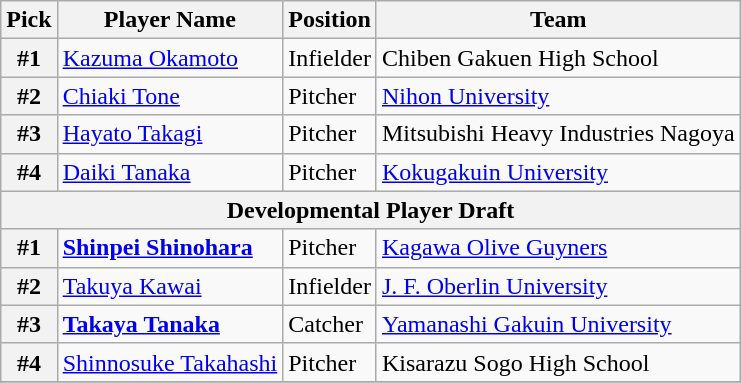<table class="wikitable">
<tr>
<th>Pick</th>
<th>Player Name</th>
<th>Position</th>
<th>Team</th>
</tr>
<tr>
<th>#1</th>
<td><a href='#'>Kazuma Okamoto</a></td>
<td>Infielder</td>
<td>Chiben Gakuen High School</td>
</tr>
<tr>
<th>#2</th>
<td><a href='#'>Chiaki Tone</a></td>
<td>Pitcher</td>
<td><a href='#'>Nihon University</a></td>
</tr>
<tr>
<th>#3</th>
<td><a href='#'>Hayato Takagi</a></td>
<td>Pitcher</td>
<td>Mitsubishi Heavy Industries Nagoya</td>
</tr>
<tr>
<th>#4</th>
<td><a href='#'>Daiki Tanaka</a></td>
<td>Pitcher</td>
<td><a href='#'>Kokugakuin University</a></td>
</tr>
<tr>
<th colspan="5">Developmental Player Draft</th>
</tr>
<tr>
<th>#1</th>
<td><strong><a href='#'>Shinpei Shinohara</a></strong></td>
<td>Pitcher</td>
<td><a href='#'>Kagawa Olive Guyners</a></td>
</tr>
<tr>
<th>#2</th>
<td><a href='#'>Takuya Kawai</a></td>
<td>Infielder</td>
<td><a href='#'>J. F. Oberlin University</a></td>
</tr>
<tr>
<th>#3</th>
<td><strong><a href='#'>Takaya Tanaka</a></strong></td>
<td>Catcher</td>
<td><a href='#'>Yamanashi Gakuin University</a></td>
</tr>
<tr>
<th>#4</th>
<td><a href='#'>Shinnosuke Takahashi</a></td>
<td>Pitcher</td>
<td>Kisarazu Sogo High School</td>
</tr>
<tr>
</tr>
</table>
